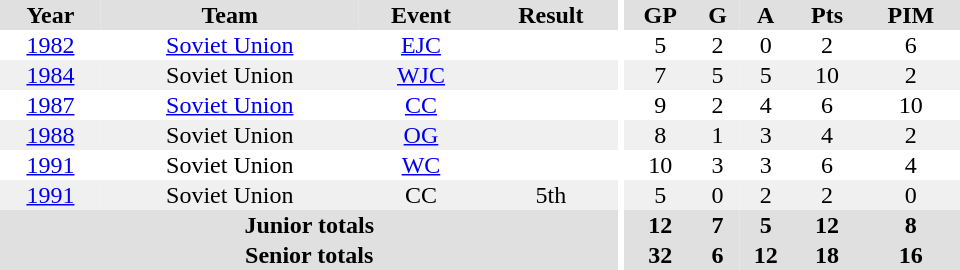<table border="0" cellpadding="1" cellspacing="0" ID="Table3" style="text-align:center; width:40em">
<tr ALIGN="center" bgcolor="#e0e0e0">
<th>Year</th>
<th>Team</th>
<th>Event</th>
<th>Result</th>
<th rowspan="99" bgcolor="#ffffff"></th>
<th>GP</th>
<th>G</th>
<th>A</th>
<th>Pts</th>
<th>PIM</th>
</tr>
<tr>
<td><a href='#'>1982</a></td>
<td><a href='#'>Soviet Union</a></td>
<td><a href='#'>EJC</a></td>
<td></td>
<td>5</td>
<td>2</td>
<td>0</td>
<td>2</td>
<td>6</td>
</tr>
<tr bgcolor="#f0f0f0">
<td><a href='#'>1984</a></td>
<td>Soviet Union</td>
<td><a href='#'>WJC</a></td>
<td></td>
<td>7</td>
<td>5</td>
<td>5</td>
<td>10</td>
<td>2</td>
</tr>
<tr>
<td><a href='#'>1987</a></td>
<td><a href='#'>Soviet Union</a></td>
<td><a href='#'>CC</a></td>
<td></td>
<td>9</td>
<td>2</td>
<td>4</td>
<td>6</td>
<td>10</td>
</tr>
<tr bgcolor="#f0f0f0">
<td><a href='#'>1988</a></td>
<td>Soviet Union</td>
<td><a href='#'>OG</a></td>
<td></td>
<td>8</td>
<td>1</td>
<td>3</td>
<td>4</td>
<td>2</td>
</tr>
<tr>
<td><a href='#'>1991</a></td>
<td>Soviet Union</td>
<td><a href='#'>WC</a></td>
<td></td>
<td>10</td>
<td>3</td>
<td>3</td>
<td>6</td>
<td>4</td>
</tr>
<tr bgcolor="#f0f0f0">
<td><a href='#'>1991</a></td>
<td>Soviet Union</td>
<td>CC</td>
<td>5th</td>
<td>5</td>
<td>0</td>
<td>2</td>
<td>2</td>
<td>0</td>
</tr>
<tr bgcolor="#e0e0e0">
<th colspan=4>Junior totals</th>
<th>12</th>
<th>7</th>
<th>5</th>
<th>12</th>
<th>8</th>
</tr>
<tr bgcolor="#e0e0e0">
<th colspan=4>Senior totals</th>
<th>32</th>
<th>6</th>
<th>12</th>
<th>18</th>
<th>16</th>
</tr>
</table>
